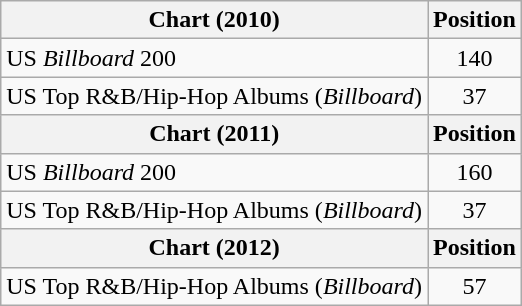<table class="wikitable">
<tr>
<th>Chart (2010)</th>
<th>Position</th>
</tr>
<tr>
<td>US <em>Billboard</em> 200</td>
<td align="center">140</td>
</tr>
<tr>
<td>US Top R&B/Hip-Hop Albums (<em>Billboard</em>)</td>
<td align="center">37</td>
</tr>
<tr>
<th>Chart (2011)</th>
<th>Position</th>
</tr>
<tr>
<td>US <em>Billboard</em> 200</td>
<td align="center">160</td>
</tr>
<tr>
<td>US Top R&B/Hip-Hop Albums (<em>Billboard</em>)</td>
<td align="center">37</td>
</tr>
<tr>
<th>Chart (2012)</th>
<th>Position</th>
</tr>
<tr>
<td>US Top R&B/Hip-Hop Albums (<em>Billboard</em>)</td>
<td align="center">57</td>
</tr>
</table>
